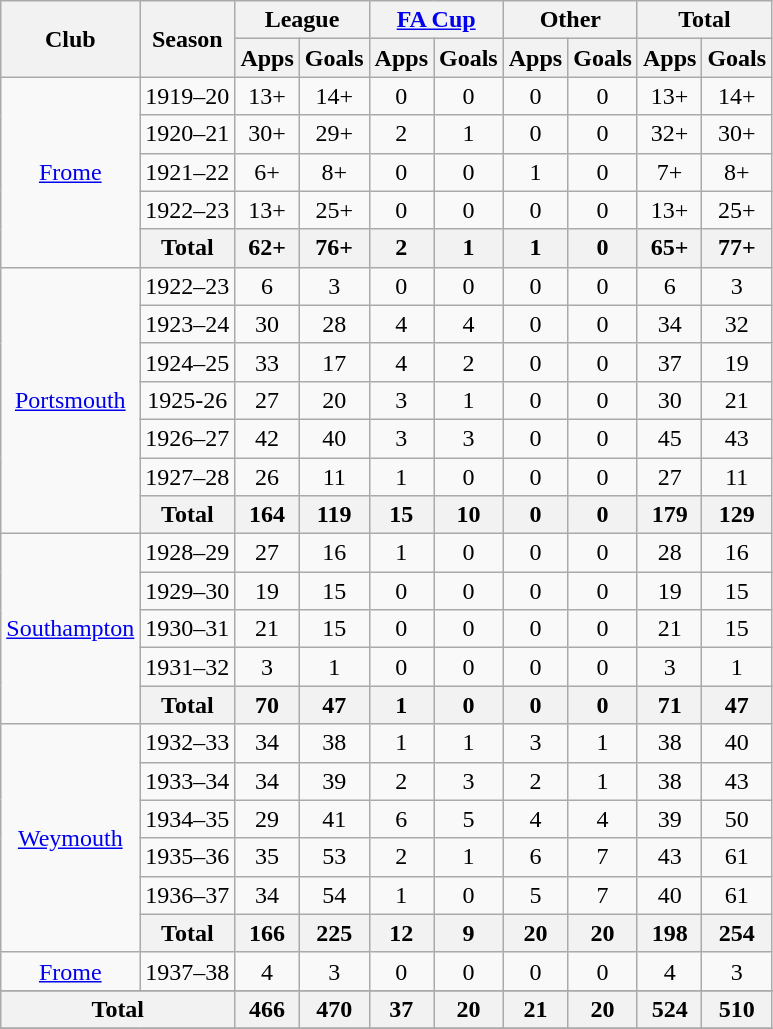<table class="wikitable" style="font-size:100%; text-align: center;">
<tr>
<th rowspan=2>Club</th>
<th rowspan=2>Season</th>
<th colspan=2>League</th>
<th colspan=2><a href='#'>FA Cup</a></th>
<th colspan=2>Other</th>
<th colspan=2>Total</th>
</tr>
<tr>
<th>Apps</th>
<th>Goals</th>
<th>Apps</th>
<th>Goals</th>
<th>Apps</th>
<th>Goals</th>
<th>Apps</th>
<th>Goals</th>
</tr>
<tr>
<td rowspan=5><a href='#'>Frome</a></td>
<td>1919–20</td>
<td>13+</td>
<td>14+</td>
<td>0</td>
<td>0</td>
<td>0</td>
<td>0</td>
<td>13+</td>
<td>14+</td>
</tr>
<tr>
<td>1920–21</td>
<td>30+</td>
<td>29+</td>
<td>2</td>
<td>1</td>
<td>0</td>
<td>0</td>
<td>32+</td>
<td>30+</td>
</tr>
<tr>
<td>1921–22</td>
<td>6+</td>
<td>8+</td>
<td>0</td>
<td>0</td>
<td>1</td>
<td>0</td>
<td>7+</td>
<td>8+</td>
</tr>
<tr>
<td>1922–23</td>
<td>13+</td>
<td>25+</td>
<td>0</td>
<td>0</td>
<td>0</td>
<td>0</td>
<td>13+</td>
<td>25+</td>
</tr>
<tr>
<th>Total</th>
<th>62+</th>
<th>76+</th>
<th>2</th>
<th>1</th>
<th>1</th>
<th>0</th>
<th>65+</th>
<th>77+</th>
</tr>
<tr>
<td rowspan=7><a href='#'>Portsmouth</a></td>
<td>1922–23</td>
<td>6</td>
<td>3</td>
<td>0</td>
<td>0</td>
<td>0</td>
<td>0</td>
<td>6</td>
<td>3</td>
</tr>
<tr>
<td>1923–24</td>
<td>30</td>
<td>28</td>
<td>4</td>
<td>4</td>
<td>0</td>
<td>0</td>
<td>34</td>
<td>32</td>
</tr>
<tr>
<td>1924–25</td>
<td>33</td>
<td>17</td>
<td>4</td>
<td>2</td>
<td>0</td>
<td>0</td>
<td>37</td>
<td>19</td>
</tr>
<tr>
<td>1925-26</td>
<td>27</td>
<td>20</td>
<td>3</td>
<td>1</td>
<td>0</td>
<td>0</td>
<td>30</td>
<td>21</td>
</tr>
<tr>
<td>1926–27</td>
<td>42</td>
<td>40</td>
<td>3</td>
<td>3</td>
<td>0</td>
<td>0</td>
<td>45</td>
<td>43</td>
</tr>
<tr>
<td>1927–28</td>
<td>26</td>
<td>11</td>
<td>1</td>
<td>0</td>
<td>0</td>
<td>0</td>
<td>27</td>
<td>11</td>
</tr>
<tr>
<th>Total</th>
<th>164</th>
<th>119</th>
<th>15</th>
<th>10</th>
<th>0</th>
<th>0</th>
<th>179</th>
<th>129</th>
</tr>
<tr>
<td rowspan=5><a href='#'>Southampton</a></td>
<td>1928–29</td>
<td>27</td>
<td>16</td>
<td>1</td>
<td>0</td>
<td>0</td>
<td>0</td>
<td>28</td>
<td>16</td>
</tr>
<tr>
<td>1929–30</td>
<td>19</td>
<td>15</td>
<td>0</td>
<td>0</td>
<td>0</td>
<td>0</td>
<td>19</td>
<td>15</td>
</tr>
<tr>
<td>1930–31</td>
<td>21</td>
<td>15</td>
<td>0</td>
<td>0</td>
<td>0</td>
<td>0</td>
<td>21</td>
<td>15</td>
</tr>
<tr>
<td>1931–32</td>
<td>3</td>
<td>1</td>
<td>0</td>
<td>0</td>
<td>0</td>
<td>0</td>
<td>3</td>
<td>1</td>
</tr>
<tr>
<th>Total</th>
<th>70</th>
<th>47</th>
<th>1</th>
<th>0</th>
<th>0</th>
<th>0</th>
<th>71</th>
<th>47</th>
</tr>
<tr>
<td rowspan=6><a href='#'>Weymouth</a></td>
<td>1932–33</td>
<td>34</td>
<td>38</td>
<td>1</td>
<td>1</td>
<td>3</td>
<td>1</td>
<td>38</td>
<td>40</td>
</tr>
<tr>
<td>1933–34</td>
<td>34</td>
<td>39</td>
<td>2</td>
<td>3</td>
<td>2</td>
<td>1</td>
<td>38</td>
<td>43</td>
</tr>
<tr>
<td>1934–35</td>
<td>29</td>
<td>41</td>
<td>6</td>
<td>5</td>
<td>4</td>
<td>4</td>
<td>39</td>
<td>50</td>
</tr>
<tr>
<td>1935–36</td>
<td>35</td>
<td>53</td>
<td>2</td>
<td>1</td>
<td>6</td>
<td>7</td>
<td>43</td>
<td>61</td>
</tr>
<tr>
<td>1936–37</td>
<td>34</td>
<td>54</td>
<td>1</td>
<td>0</td>
<td>5</td>
<td>7</td>
<td>40</td>
<td>61</td>
</tr>
<tr>
<th>Total</th>
<th>166</th>
<th>225</th>
<th>12</th>
<th>9</th>
<th>20</th>
<th>20</th>
<th>198</th>
<th>254</th>
</tr>
<tr>
<td rowspan=1><a href='#'>Frome</a></td>
<td>1937–38</td>
<td>4</td>
<td>3</td>
<td>0</td>
<td>0</td>
<td>0</td>
<td>0</td>
<td>4</td>
<td>3</td>
</tr>
<tr>
</tr>
<tr>
<th colspan=2>Total</th>
<th>466</th>
<th>470</th>
<th>37</th>
<th>20</th>
<th>21</th>
<th>20</th>
<th>524</th>
<th>510</th>
</tr>
<tr>
</tr>
</table>
